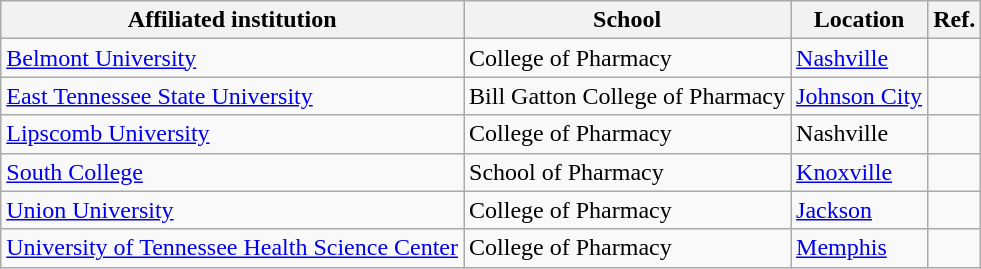<table class="wikitable sortable">
<tr>
<th>Affiliated institution</th>
<th>School</th>
<th>Location</th>
<th>Ref.</th>
</tr>
<tr>
<td><a href='#'>Belmont University</a></td>
<td>College of Pharmacy</td>
<td><a href='#'>Nashville</a></td>
<td></td>
</tr>
<tr>
<td><a href='#'>East Tennessee State University</a></td>
<td>Bill Gatton College of Pharmacy</td>
<td><a href='#'>Johnson City</a></td>
<td></td>
</tr>
<tr>
<td><a href='#'>Lipscomb University</a></td>
<td>College of Pharmacy</td>
<td>Nashville</td>
<td></td>
</tr>
<tr>
<td><a href='#'>South College</a></td>
<td>School of Pharmacy</td>
<td><a href='#'>Knoxville</a></td>
<td></td>
</tr>
<tr>
<td><a href='#'>Union University</a></td>
<td>College of Pharmacy</td>
<td><a href='#'>Jackson</a></td>
<td></td>
</tr>
<tr>
<td><a href='#'>University of Tennessee Health Science Center</a></td>
<td>College of Pharmacy</td>
<td><a href='#'>Memphis</a></td>
<td></td>
</tr>
</table>
